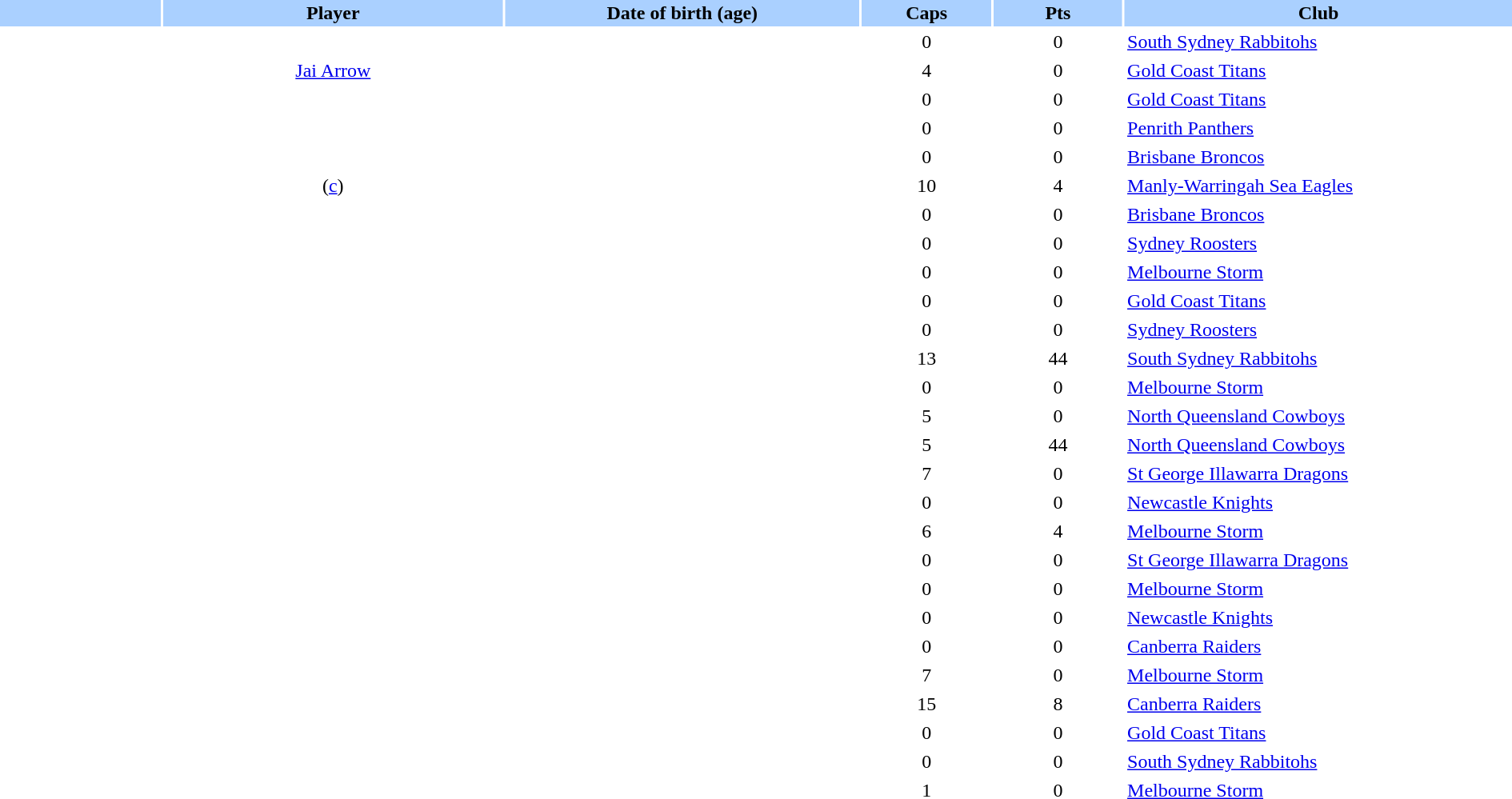<table class="sortable" border="0" cellspacing="2" cellpadding="2" style="width:100%;">
<tr style="background:#AAD0FF">
<th width=10%></th>
<th width=21%>Player</th>
<th width=22%>Date of birth (age)</th>
<th width=8%>Caps</th>
<th width=8%>Pts</th>
<th width=24%>Club</th>
</tr>
<tr>
<td style="text-align:center;"></td>
<td style="text-align:center;"></td>
<td style="text-align:center;"></td>
<td style="text-align:center;">0</td>
<td style="text-align:center;">0</td>
<td> <a href='#'>South Sydney Rabbitohs</a></td>
</tr>
<tr>
<td style="text-align:center;"></td>
<td style="text-align:center;"><a href='#'>Jai Arrow</a></td>
<td style="text-align:center;"></td>
<td style="text-align:center;">4</td>
<td style="text-align:center;">0</td>
<td> <a href='#'>Gold Coast Titans</a></td>
</tr>
<tr>
<td style="text-align:center;"></td>
<td style="text-align:center;"></td>
<td style="text-align:center;"></td>
<td style="text-align:center;">0</td>
<td style="text-align:center;">0</td>
<td> <a href='#'>Gold Coast Titans</a></td>
</tr>
<tr>
<td style="text-align:center;"></td>
<td style="text-align:center;"></td>
<td style="text-align:center;"></td>
<td style="text-align:center;">0</td>
<td style="text-align:center;">0</td>
<td> <a href='#'>Penrith Panthers</a></td>
</tr>
<tr>
<td style="text-align:center;"></td>
<td style="text-align:center;"></td>
<td style="text-align:center;"></td>
<td style="text-align:center;">0</td>
<td style="text-align:center;">0</td>
<td> <a href='#'>Brisbane Broncos</a></td>
</tr>
<tr>
<td style="text-align:center;"></td>
<td style="text-align:center;"> (<a href='#'>c</a>)</td>
<td style="text-align:center;"></td>
<td style="text-align:center;">10</td>
<td style="text-align:center;">4</td>
<td> <a href='#'>Manly-Warringah Sea Eagles</a></td>
</tr>
<tr>
<td style="text-align:center;"></td>
<td style="text-align:center;"></td>
<td style="text-align:center;"></td>
<td style="text-align:center;">0</td>
<td style="text-align:center;">0</td>
<td> <a href='#'>Brisbane Broncos</a></td>
</tr>
<tr>
<td style="text-align:center;"></td>
<td style="text-align:center;"></td>
<td style="text-align:center;"></td>
<td style="text-align:center;">0</td>
<td style="text-align:center;">0</td>
<td> <a href='#'>Sydney Roosters</a></td>
</tr>
<tr>
<td style="text-align:center;"></td>
<td style="text-align:center;"></td>
<td style="text-align:center;"></td>
<td style="text-align:center;">0</td>
<td style="text-align:center;">0</td>
<td> <a href='#'>Melbourne Storm</a></td>
</tr>
<tr>
<td style="text-align:center;"></td>
<td style="text-align:center;"></td>
<td style="text-align:center;"></td>
<td style="text-align:center;">0</td>
<td style="text-align:center;">0</td>
<td> <a href='#'>Gold Coast Titans</a></td>
</tr>
<tr>
<td style="text-align:center;"></td>
<td style="text-align:center;"></td>
<td style="text-align:center;"></td>
<td style="text-align:center;">0</td>
<td style="text-align:center;">0</td>
<td> <a href='#'>Sydney Roosters</a></td>
</tr>
<tr>
<td style="text-align:center;"></td>
<td style="text-align:center;"></td>
<td style="text-align:center;"></td>
<td style="text-align:center;">13</td>
<td style="text-align:center;">44</td>
<td> <a href='#'>South Sydney Rabbitohs</a></td>
</tr>
<tr>
<td style="text-align:center;"></td>
<td style="text-align:center;"></td>
<td style="text-align:center;"></td>
<td style="text-align:center;">0</td>
<td style="text-align:center;">0</td>
<td> <a href='#'>Melbourne Storm</a></td>
</tr>
<tr>
<td style="text-align:center;"></td>
<td style="text-align:center;"></td>
<td style="text-align:center;"></td>
<td style="text-align:center;">5</td>
<td style="text-align:center;">0</td>
<td> <a href='#'>North Queensland Cowboys</a></td>
</tr>
<tr>
<td style="text-align:center;"></td>
<td style="text-align:center;"></td>
<td style="text-align:center;"></td>
<td style="text-align:center;">5</td>
<td style="text-align:center;">44</td>
<td> <a href='#'>North Queensland Cowboys</a></td>
</tr>
<tr>
<td style="text-align:center;"></td>
<td style="text-align:center;"></td>
<td style="text-align:center;"></td>
<td style="text-align:center;">7</td>
<td style="text-align:center;">0</td>
<td> <a href='#'>St George Illawarra Dragons</a></td>
</tr>
<tr>
<td style="text-align:center;"></td>
<td style="text-align:center;"></td>
<td style="text-align:center;"></td>
<td style="text-align:center;">0</td>
<td style="text-align:center;">0</td>
<td> <a href='#'>Newcastle Knights</a></td>
</tr>
<tr>
<td style="text-align:center;"></td>
<td style="text-align:center;"></td>
<td style="text-align:center;"></td>
<td style="text-align:center;">6</td>
<td style="text-align:center;">4</td>
<td> <a href='#'>Melbourne Storm</a></td>
</tr>
<tr>
<td style="text-align:center;"></td>
<td style="text-align:center;"></td>
<td style="text-align:center;"></td>
<td style="text-align:center;">0</td>
<td style="text-align:center;">0</td>
<td> <a href='#'>St George Illawarra Dragons</a></td>
</tr>
<tr>
<td style="text-align:center;"></td>
<td style="text-align:center;"></td>
<td style="text-align:center;"></td>
<td style="text-align:center;">0</td>
<td style="text-align:center;">0</td>
<td> <a href='#'>Melbourne Storm</a></td>
</tr>
<tr>
<td style="text-align:center;"></td>
<td style="text-align:center;"></td>
<td style="text-align:center;"></td>
<td style="text-align:center;">0</td>
<td style="text-align:center;">0</td>
<td> <a href='#'>Newcastle Knights</a></td>
</tr>
<tr>
<td style="text-align:center;"></td>
<td style="text-align:center;"></td>
<td style="text-align:center;"></td>
<td style="text-align:center;">0</td>
<td style="text-align:center;">0</td>
<td> <a href='#'>Canberra Raiders</a></td>
</tr>
<tr>
<td style="text-align:center;"></td>
<td style="text-align:center;"></td>
<td style="text-align:center;"></td>
<td style="text-align:center;">7</td>
<td style="text-align:center;">0</td>
<td> <a href='#'>Melbourne Storm</a></td>
</tr>
<tr>
<td style="text-align:center;"></td>
<td style="text-align:center;"></td>
<td style="text-align:center;"></td>
<td style="text-align:center;">15</td>
<td style="text-align:center;">8</td>
<td> <a href='#'>Canberra Raiders</a></td>
</tr>
<tr>
<td style="text-align:center;"></td>
<td style="text-align:center;"></td>
<td style="text-align:center;"></td>
<td style="text-align:center;">0</td>
<td style="text-align:center;">0</td>
<td> <a href='#'>Gold Coast Titans</a></td>
</tr>
<tr>
<td style="text-align:center;"></td>
<td style="text-align:center;"></td>
<td style="text-align:center;"></td>
<td style="text-align:center;">0</td>
<td style="text-align:center;">0</td>
<td> <a href='#'>South Sydney Rabbitohs</a></td>
</tr>
<tr>
<td style="text-align:center;"></td>
<td style="text-align:center;"></td>
<td style="text-align:center;"></td>
<td style="text-align:center;">1</td>
<td style="text-align:center;">0</td>
<td> <a href='#'>Melbourne Storm</a></td>
</tr>
</table>
